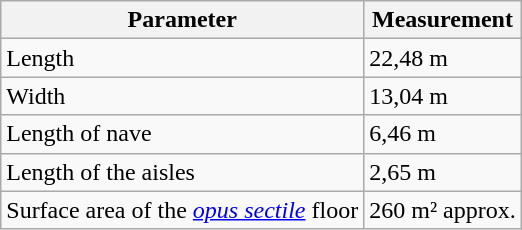<table class="wikitable">
<tr>
<th>Parameter</th>
<th>Measurement</th>
</tr>
<tr>
<td>Length</td>
<td>22,48 m</td>
</tr>
<tr>
<td>Width</td>
<td>13,04 m</td>
</tr>
<tr>
<td>Length of nave</td>
<td>6,46 m</td>
</tr>
<tr>
<td>Length of the aisles</td>
<td>2,65 m</td>
</tr>
<tr>
<td>Surface area of the <em><a href='#'>opus sectile</a></em> floor</td>
<td>260 m² approx.</td>
</tr>
</table>
